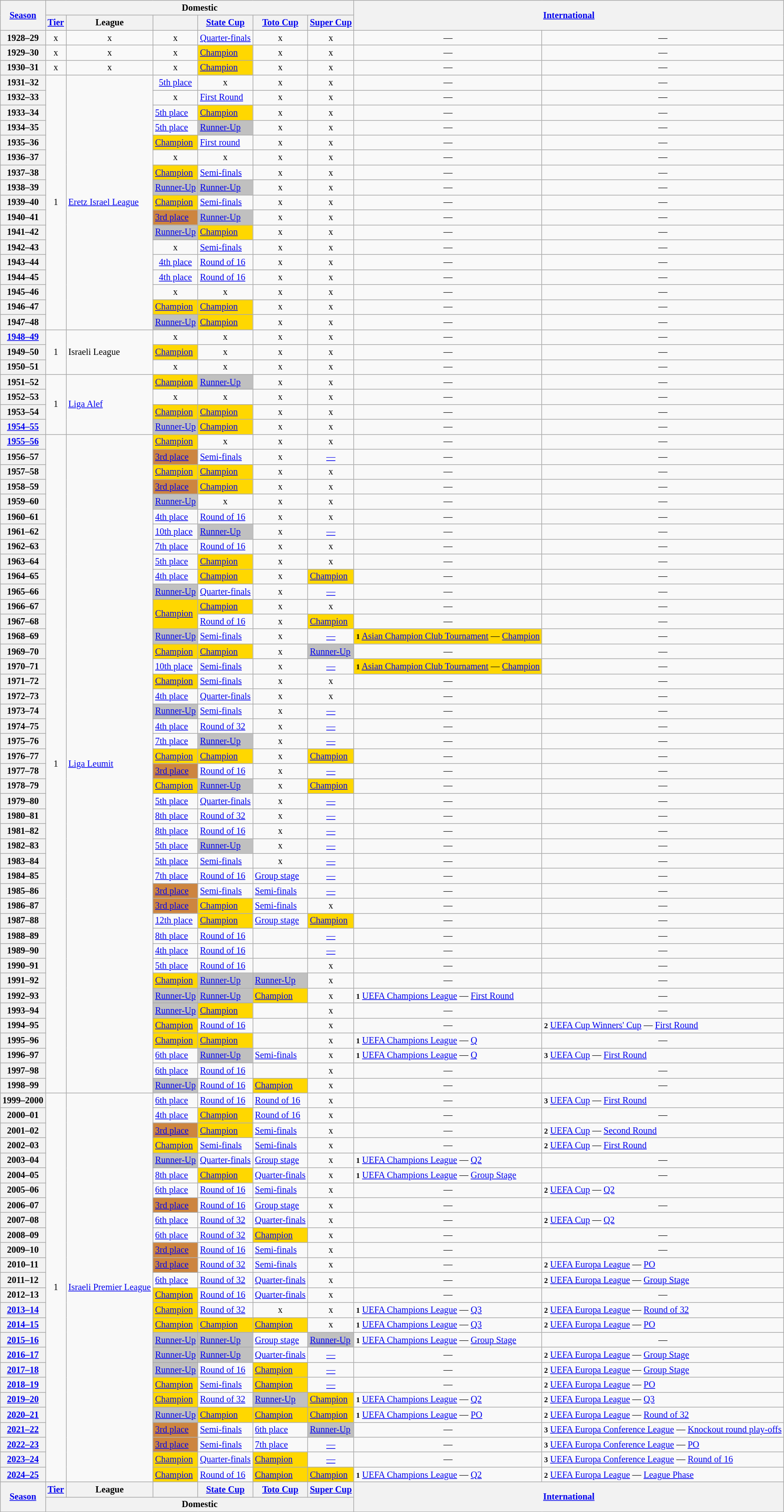<table class="wikitable" style="font-size:85%; text-align:left">
<tr>
<th rowspan=2><a href='#'>Season</a></th>
<th colspan=6>Domestic</th>
<th rowspan=2 colspan=2><a href='#'>International</a></th>
</tr>
<tr>
<th><a href='#'>Tier</a></th>
<th>League</th>
<th></th>
<th><a href='#'>State Cup</a></th>
<th><a href='#'>Toto Cup</a></th>
<th><a href='#'>Super Cup</a></th>
</tr>
<tr>
<th>1928–29</th>
<td align=center>x</td>
<td align=center>x</td>
<td align=center>x</td>
<td><a href='#'>Quarter-finals</a></td>
<td align=center>x</td>
<td align=center>x</td>
<td align=center>—</td>
<td align=center>—</td>
</tr>
<tr>
<th>1929–30</th>
<td align=center>x</td>
<td align=center>x</td>
<td align=center>x</td>
<td bgcolor=gold><a href='#'>Champion</a></td>
<td align=center>x</td>
<td align=center>x</td>
<td align=center>—</td>
<td align=center>—</td>
</tr>
<tr>
<th>1930–31</th>
<td align=center>x</td>
<td align=center>x</td>
<td align=center>x</td>
<td bgcolor=gold><a href='#'>Champion</a></td>
<td align=center>x</td>
<td align=center>x</td>
<td align=center>—</td>
<td align=center>—</td>
</tr>
<tr>
<th>1931–32</th>
<td rowspan=17 align=center>1</td>
<td rowspan=17><a href='#'>Eretz Israel League</a></td>
<td align=center><a href='#'>5th place</a></td>
<td align=center>x</td>
<td align=center>x</td>
<td align=center>x</td>
<td align=center>—</td>
<td align=center>—</td>
</tr>
<tr>
<th>1932–33</th>
<td align=center>x</td>
<td><a href='#'>First Round</a></td>
<td align=center>x</td>
<td align=center>x</td>
<td align=center>—</td>
<td align=center>—</td>
</tr>
<tr>
<th>1933–34</th>
<td><a href='#'>5th place</a></td>
<td bgcolor=gold><a href='#'>Champion</a></td>
<td align=center>x</td>
<td align=center>x</td>
<td align=center>—</td>
<td align=center>—</td>
</tr>
<tr>
<th>1934–35</th>
<td><a href='#'>5th place</a></td>
<td bgcolor=silver><a href='#'>Runner-Up</a></td>
<td align=center>x</td>
<td align=center>x</td>
<td align=center>—</td>
<td align=center>—</td>
</tr>
<tr>
<th>1935–36</th>
<td bgcolor=gold><a href='#'>Champion</a></td>
<td><a href='#'>First round</a></td>
<td align=center>x</td>
<td align=center>x</td>
<td align=center>—</td>
<td align=center>—</td>
</tr>
<tr>
<th>1936–37</th>
<td align=center>x</td>
<td align=center>x</td>
<td align=center>x</td>
<td align=center>x</td>
<td align=center>—</td>
<td align=center>—</td>
</tr>
<tr>
<th>1937–38</th>
<td bgcolor=gold><a href='#'>Champion</a></td>
<td><a href='#'>Semi-finals</a></td>
<td align=center>x</td>
<td align=center>x</td>
<td align=center>—</td>
<td align=center>—</td>
</tr>
<tr>
<th>1938–39</th>
<td bgcolor=silver><a href='#'>Runner-Up</a></td>
<td bgcolor=silver><a href='#'>Runner-Up</a></td>
<td align=center>x</td>
<td align=center>x</td>
<td align=center>—</td>
<td align=center>—</td>
</tr>
<tr>
<th>1939–40</th>
<td bgcolor=gold><a href='#'>Champion</a></td>
<td><a href='#'>Semi-finals</a></td>
<td align=center>x</td>
<td align=center>x</td>
<td align=center>—</td>
<td align=center>—</td>
</tr>
<tr>
<th>1940–41</th>
<td bgcolor=Peru><a href='#'>3rd place</a></td>
<td bgcolor=silver><a href='#'>Runner-Up</a></td>
<td align=center>x</td>
<td align=center>x</td>
<td align=center>—</td>
<td align=center>—</td>
</tr>
<tr>
<th>1941–42</th>
<td bgcolor=silver><a href='#'>Runner-Up</a></td>
<td bgcolor=gold><a href='#'>Champion</a></td>
<td align=center>x</td>
<td align=center>x</td>
<td align=center>—</td>
<td align=center>—</td>
</tr>
<tr>
<th>1942–43</th>
<td align=center>x</td>
<td><a href='#'>Semi-finals</a></td>
<td align=center>x</td>
<td align=center>x</td>
<td align=center>—</td>
<td align=center>—</td>
</tr>
<tr>
<th>1943–44</th>
<td align=center><a href='#'>4th place</a></td>
<td><a href='#'>Round of 16</a></td>
<td align=center>x</td>
<td align=center>x</td>
<td align=center>—</td>
<td align=center>—</td>
</tr>
<tr>
<th>1944–45</th>
<td align=center><a href='#'>4th place</a></td>
<td><a href='#'>Round of 16</a></td>
<td align=center>x</td>
<td align=center>x</td>
<td align=center>—</td>
<td align=center>—</td>
</tr>
<tr>
<th>1945–46</th>
<td align=center>x</td>
<td align=center>x</td>
<td align=center>x</td>
<td align=center>x</td>
<td align=center>—</td>
<td align=center>—</td>
</tr>
<tr>
<th>1946–47</th>
<td bgcolor=gold><a href='#'>Champion</a></td>
<td bgcolor=gold><a href='#'>Champion</a></td>
<td align=center>x</td>
<td align=center>x</td>
<td align=center>—</td>
<td align=center>—</td>
</tr>
<tr>
<th>1947–48</th>
<td bgcolor=silver><a href='#'>Runner-Up</a></td>
<td bgcolor=gold><a href='#'>Champion</a></td>
<td align=center>x</td>
<td align=center>x</td>
<td align=center>—</td>
<td align=center>—</td>
</tr>
<tr>
<th><a href='#'>1948–49</a></th>
<td rowspan=3 align=center>1</td>
<td rowspan=3>Israeli League</td>
<td align=center>x</td>
<td align=center>x</td>
<td align=center>x</td>
<td align=center>x</td>
<td align=center>—</td>
<td align=center>—</td>
</tr>
<tr>
<th>1949–50</th>
<td bgcolor=gold><a href='#'>Champion</a></td>
<td align=center>x</td>
<td align=center>x</td>
<td align=center>x</td>
<td align=center>—</td>
<td align=center>—</td>
</tr>
<tr>
<th>1950–51</th>
<td align=center>x</td>
<td align=center>x</td>
<td align=center>x</td>
<td align=center>x</td>
<td align=center>—</td>
<td align=center>—</td>
</tr>
<tr>
<th>1951–52</th>
<td rowspan=4 align=center>1</td>
<td rowspan=4><a href='#'>Liga Alef</a></td>
<td bgcolor=gold><a href='#'>Champion</a></td>
<td bgcolor=silver><a href='#'>Runner-Up</a></td>
<td align=center>x</td>
<td align=center>x</td>
<td align=center>—</td>
<td align=center>—</td>
</tr>
<tr>
<th>1952–53</th>
<td align=center>x</td>
<td align=center>x</td>
<td align=center>x</td>
<td align=center>x</td>
<td align=center>—</td>
<td align=center>—</td>
</tr>
<tr>
<th>1953–54</th>
<td bgcolor=gold><a href='#'>Champion</a></td>
<td bgcolor=gold><a href='#'>Champion</a></td>
<td align=center>x</td>
<td align=center>x</td>
<td align=center>—</td>
<td align=center>—</td>
</tr>
<tr>
<th><a href='#'>1954–55</a></th>
<td bgcolor=silver><a href='#'>Runner-Up</a></td>
<td bgcolor=gold><a href='#'>Champion</a></td>
<td align=center>x</td>
<td align=center>x</td>
<td align=center>—</td>
<td align=center>—</td>
</tr>
<tr>
<th><a href='#'>1955–56</a></th>
<td rowspan=44 align=center>1</td>
<td rowspan=44><a href='#'>Liga Leumit</a></td>
<td bgcolor=gold><a href='#'>Champion</a></td>
<td align=center>x</td>
<td align=center>x</td>
<td align=center>x</td>
<td align=center>—</td>
<td align=center>—</td>
</tr>
<tr>
<th>1956–57</th>
<td bgcolor=Peru><a href='#'>3rd place</a></td>
<td><a href='#'>Semi-finals</a></td>
<td align=center>x</td>
<td align=center><a href='#'>—</a></td>
<td align=center>—</td>
<td align=center>—</td>
</tr>
<tr>
<th>1957–58</th>
<td bgcolor=gold><a href='#'>Champion</a></td>
<td bgcolor=gold><a href='#'>Champion</a></td>
<td align=center>x</td>
<td align=center>x</td>
<td align=center>—</td>
<td align=center>—</td>
</tr>
<tr>
<th>1958–59</th>
<td bgcolor=Peru><a href='#'>3rd place</a></td>
<td bgcolor=gold><a href='#'>Champion</a></td>
<td align=center>x</td>
<td align=center>x</td>
<td align=center>—</td>
<td align=center>—</td>
</tr>
<tr>
<th>1959–60</th>
<td bgcolor=silver><a href='#'>Runner-Up</a></td>
<td align=center>x</td>
<td align=center>x</td>
<td align=center>x</td>
<td align=center>—</td>
<td align=center>—</td>
</tr>
<tr>
<th>1960–61</th>
<td><a href='#'>4th place</a></td>
<td><a href='#'>Round of 16</a></td>
<td align=center>x</td>
<td align=center>x</td>
<td align=center>—</td>
<td align=center>—</td>
</tr>
<tr>
<th>1961–62</th>
<td><a href='#'>10th place</a></td>
<td bgcolor=silver><a href='#'>Runner-Up</a></td>
<td align=center>x</td>
<td align=center><a href='#'>—</a></td>
<td align=center>—</td>
<td align=center>—</td>
</tr>
<tr>
<th>1962–63</th>
<td><a href='#'>7th place</a></td>
<td><a href='#'>Round of 16</a></td>
<td align=center>x</td>
<td align=center>x</td>
<td align=center>—</td>
<td align=center>—</td>
</tr>
<tr>
<th>1963–64</th>
<td><a href='#'>5th place</a></td>
<td bgcolor=gold><a href='#'>Champion</a></td>
<td align=center>x</td>
<td align=center>x</td>
<td align=center>—</td>
<td align=center>—</td>
</tr>
<tr>
<th>1964–65</th>
<td><a href='#'>4th place</a></td>
<td bgcolor=gold><a href='#'>Champion</a></td>
<td align=center>x</td>
<td bgcolor=gold><a href='#'>Champion</a></td>
<td align=center>—</td>
<td align=center>—</td>
</tr>
<tr>
<th>1965–66</th>
<td bgcolor=silver><a href='#'>Runner-Up</a></td>
<td><a href='#'>Quarter-finals</a></td>
<td align=center>x</td>
<td align=center><a href='#'>—</a></td>
<td align=center>—</td>
<td align=center>—</td>
</tr>
<tr>
<th>1966–67</th>
<td rowspan=2 bgcolor=gold><a href='#'>Champion</a></td>
<td bgcolor=gold><a href='#'>Champion</a></td>
<td align=center>x</td>
<td align=center>x</td>
<td align=center>—</td>
<td align=center>—</td>
</tr>
<tr>
<th>1967–68</th>
<td><a href='#'>Round of 16</a></td>
<td align=center>x</td>
<td bgcolor=gold><a href='#'>Champion</a></td>
<td align=center>—</td>
<td align=center>—</td>
</tr>
<tr>
<th>1968–69</th>
<td bgcolor=silver><a href='#'>Runner-Up</a></td>
<td><a href='#'>Semi-finals</a></td>
<td align=center>x</td>
<td align=center><a href='#'>—</a></td>
<td bgcolor=gold><small><strong>1</strong></small> <a href='#'>Asian Champion Club Tournament</a> — <a href='#'>Champion</a></td>
<td align=center>—</td>
</tr>
<tr>
<th>1969–70</th>
<td bgcolor=gold><a href='#'>Champion</a></td>
<td bgcolor=gold><a href='#'>Champion</a></td>
<td align=center>x</td>
<td bgcolor=silver><a href='#'>Runner-Up</a></td>
<td align=center>—</td>
<td align=center>—</td>
</tr>
<tr>
<th>1970–71</th>
<td><a href='#'>10th place</a></td>
<td><a href='#'>Semi-finals</a></td>
<td align=center>x</td>
<td align=center><a href='#'>—</a></td>
<td bgcolor=gold><small><strong>1</strong></small> <a href='#'>Asian Champion Club Tournament</a> — <a href='#'>Champion</a></td>
<td align=center>—</td>
</tr>
<tr>
<th>1971–72</th>
<td bgcolor=gold><a href='#'>Champion</a></td>
<td><a href='#'>Semi-finals</a></td>
<td align=center>x</td>
<td align=center>x</td>
<td align=center>—</td>
<td align=center>—</td>
</tr>
<tr>
<th>1972–73</th>
<td><a href='#'>4th place</a></td>
<td><a href='#'>Quarter-finals</a></td>
<td align=center>x</td>
<td align=center>x</td>
<td align=center>—</td>
<td align=center>—</td>
</tr>
<tr>
<th>1973–74</th>
<td bgcolor=silver><a href='#'>Runner-Up</a></td>
<td><a href='#'>Semi-finals</a></td>
<td align=center>x</td>
<td align=center><a href='#'>—</a></td>
<td align=center>—</td>
<td align=center>—</td>
</tr>
<tr>
<th>1974–75</th>
<td><a href='#'>4th place</a></td>
<td><a href='#'>Round of 32</a></td>
<td align=center>x</td>
<td align=center><a href='#'>—</a></td>
<td align=center>—</td>
<td align=center>—</td>
</tr>
<tr>
<th>1975–76</th>
<td><a href='#'>7th place</a></td>
<td bgcolor=silver><a href='#'>Runner-Up</a></td>
<td align=center>x</td>
<td align=center><a href='#'>—</a></td>
<td align=center>—</td>
<td align=center>—</td>
</tr>
<tr>
<th>1976–77</th>
<td bgcolor=gold><a href='#'>Champion</a></td>
<td bgcolor=gold><a href='#'>Champion</a></td>
<td align=center>x</td>
<td bgcolor=gold><a href='#'>Champion</a></td>
<td align=center>—</td>
<td align=center>—</td>
</tr>
<tr>
<th>1977–78</th>
<td bgcolor=Peru><a href='#'>3rd place</a></td>
<td><a href='#'>Round of 16</a></td>
<td align=center>x</td>
<td align=center><a href='#'>—</a></td>
<td align=center>—</td>
<td align=center>—</td>
</tr>
<tr>
<th>1978–79</th>
<td bgcolor=gold><a href='#'>Champion</a></td>
<td bgcolor=silver><a href='#'>Runner-Up</a></td>
<td align=center>x</td>
<td bgcolor=gold><a href='#'>Champion</a></td>
<td align=center>—</td>
<td align=center>—</td>
</tr>
<tr>
<th>1979–80</th>
<td><a href='#'>5th place</a></td>
<td><a href='#'>Quarter-finals</a></td>
<td align=center>x</td>
<td align=center><a href='#'>—</a></td>
<td align=center>—</td>
<td align=center>—</td>
</tr>
<tr>
<th>1980–81</th>
<td><a href='#'>8th place</a></td>
<td><a href='#'>Round of 32</a></td>
<td align=center>x</td>
<td align=center><a href='#'>—</a></td>
<td align=center>—</td>
<td align=center>—</td>
</tr>
<tr>
<th>1981–82</th>
<td><a href='#'>8th place</a></td>
<td><a href='#'>Round of 16</a></td>
<td align=center>x</td>
<td align=center><a href='#'>—</a></td>
<td align=center>—</td>
<td align=center>—</td>
</tr>
<tr>
<th>1982–83</th>
<td><a href='#'>5th place</a></td>
<td bgcolor=silver><a href='#'>Runner-Up</a></td>
<td align=center>x</td>
<td align=center><a href='#'>—</a></td>
<td align=center>—</td>
<td align=center>—</td>
</tr>
<tr>
<th>1983–84</th>
<td><a href='#'>5th place</a></td>
<td><a href='#'>Semi-finals</a></td>
<td align=center>x</td>
<td align=center><a href='#'>—</a></td>
<td align=center>—</td>
<td align=center>—</td>
</tr>
<tr>
<th>1984–85</th>
<td><a href='#'>7th place</a></td>
<td><a href='#'>Round of 16</a></td>
<td><a href='#'>Group stage</a></td>
<td align=center><a href='#'>—</a></td>
<td align=center>—</td>
<td align=center>—</td>
</tr>
<tr>
<th>1985–86</th>
<td bgcolor=Peru><a href='#'>3rd place</a></td>
<td><a href='#'>Semi-finals</a></td>
<td><a href='#'>Semi-finals</a></td>
<td align=center><a href='#'>—</a></td>
<td align=center>—</td>
<td align=center>—</td>
</tr>
<tr>
<th>1986–87</th>
<td bgcolor=Peru><a href='#'>3rd place</a></td>
<td bgcolor=gold><a href='#'>Champion</a></td>
<td><a href='#'>Semi-finals</a></td>
<td align=center>x</td>
<td align=center>—</td>
<td align=center>—</td>
</tr>
<tr>
<th>1987–88</th>
<td><a href='#'>12th place</a></td>
<td bgcolor=gold><a href='#'>Champion</a></td>
<td><a href='#'>Group stage</a></td>
<td bgcolor=gold><a href='#'>Champion</a></td>
<td align=center>—</td>
<td align=center>—</td>
</tr>
<tr>
<th>1988–89</th>
<td><a href='#'>8th place</a></td>
<td><a href='#'>Round of 16</a></td>
<td><a href='#'></a></td>
<td align=center><a href='#'>—</a></td>
<td align=center>—</td>
<td align=center>—</td>
</tr>
<tr>
<th>1989–90</th>
<td><a href='#'>4th place</a></td>
<td><a href='#'>Round of 16</a></td>
<td><a href='#'></a></td>
<td align=center><a href='#'>—</a></td>
<td align=center>—</td>
<td align=center>—</td>
</tr>
<tr>
<th>1990–91</th>
<td><a href='#'>5th place</a></td>
<td><a href='#'>Round of 16</a></td>
<td><a href='#'></a></td>
<td align=center>x</td>
<td align=center>—</td>
<td align=center>—</td>
</tr>
<tr>
<th>1991–92</th>
<td bgcolor=gold><a href='#'>Champion</a></td>
<td bgcolor=silver><a href='#'>Runner-Up</a></td>
<td bgcolor=silver><a href='#'>Runner-Up</a></td>
<td align=center>x</td>
<td align=center>—</td>
<td align=center>—</td>
</tr>
<tr>
<th>1992–93</th>
<td bgcolor=silver><a href='#'>Runner-Up</a></td>
<td bgcolor=silver><a href='#'>Runner-Up</a></td>
<td bgcolor=gold><a href='#'>Champion</a></td>
<td align=center>x</td>
<td><small><strong>1</strong></small> <a href='#'>UEFA Champions League</a> — <a href='#'>First Round</a></td>
<td align=center>—</td>
</tr>
<tr>
<th>1993–94</th>
<td bgcolor=silver><a href='#'>Runner-Up</a></td>
<td bgcolor=gold><a href='#'>Champion</a></td>
<td><a href='#'></a></td>
<td align=center>x</td>
<td align=center>—</td>
<td align=center>—</td>
</tr>
<tr>
<th>1994–95</th>
<td bgcolor=gold><a href='#'>Champion</a></td>
<td><a href='#'>Round of 16</a></td>
<td><a href='#'></a></td>
<td align=center>x</td>
<td align=center>—</td>
<td><small><strong>2</strong></small> <a href='#'>UEFA Cup Winners' Cup</a> — <a href='#'>First Round</a></td>
</tr>
<tr>
<th>1995–96</th>
<td bgcolor=gold><a href='#'>Champion</a></td>
<td bgcolor=gold><a href='#'>Champion</a></td>
<td><a href='#'></a></td>
<td align=center>x</td>
<td><small><strong>1</strong></small> <a href='#'>UEFA Champions League</a> — <a href='#'>Q</a></td>
<td align=center>—</td>
</tr>
<tr>
<th>1996–97</th>
<td><a href='#'>6th place</a></td>
<td bgcolor=silver><a href='#'>Runner-Up</a></td>
<td><a href='#'>Semi-finals</a></td>
<td align=center>x</td>
<td><small><strong>1</strong></small> <a href='#'>UEFA Champions League</a> — <a href='#'>Q</a></td>
<td><small><strong>3</strong></small> <a href='#'>UEFA Cup</a> — <a href='#'>First Round</a></td>
</tr>
<tr>
<th>1997–98</th>
<td><a href='#'>6th place</a></td>
<td><a href='#'>Round of 16</a></td>
<td><a href='#'></a></td>
<td align=center>x</td>
<td align=center>—</td>
<td align=center>—</td>
</tr>
<tr>
<th>1998–99</th>
<td bgcolor=silver><a href='#'>Runner-Up</a></td>
<td><a href='#'>Round of 16</a></td>
<td bgcolor=gold><a href='#'>Champion</a></td>
<td align=center>x</td>
<td align=center>—</td>
<td align=center>—</td>
</tr>
<tr>
<th>1999–2000</th>
<td rowspan=26 align=center>1</td>
<td rowspan=26><a href='#'>Israeli Premier League</a></td>
<td><a href='#'>6th place</a></td>
<td><a href='#'>Round of 16</a></td>
<td><a href='#'>Round of 16</a></td>
<td align=center>x</td>
<td align=center>—</td>
<td><small><strong>3</strong></small> <a href='#'>UEFA Cup</a> — <a href='#'>First Round</a></td>
</tr>
<tr>
<th>2000–01</th>
<td><a href='#'>4th place</a></td>
<td bgcolor=gold><a href='#'>Champion</a></td>
<td><a href='#'>Round of 16</a></td>
<td align=center>x</td>
<td align=center>—</td>
<td align=center>—</td>
</tr>
<tr>
<th>2001–02</th>
<td bgcolor=Peru><a href='#'>3rd place</a></td>
<td bgcolor=gold><a href='#'>Champion</a></td>
<td><a href='#'>Semi-finals</a></td>
<td align=center>x</td>
<td align=center>—</td>
<td><small><strong>2</strong></small> <a href='#'>UEFA Cup</a> — <a href='#'>Second Round</a></td>
</tr>
<tr>
<th>2002–03</th>
<td bgcolor=gold><a href='#'>Champion</a></td>
<td><a href='#'>Semi-finals</a></td>
<td><a href='#'>Semi-finals</a></td>
<td align=center>x</td>
<td align=center>—</td>
<td><small><strong>2</strong></small> <a href='#'>UEFA Cup</a> — <a href='#'>First Round</a></td>
</tr>
<tr>
<th>2003–04</th>
<td bgcolor=silver><a href='#'>Runner-Up</a></td>
<td><a href='#'>Quarter-finals</a></td>
<td><a href='#'>Group stage</a></td>
<td align=center>x</td>
<td><small><strong>1</strong></small> <a href='#'>UEFA Champions League</a> — <a href='#'>Q2</a></td>
<td align=center>—</td>
</tr>
<tr>
<th>2004–05</th>
<td><a href='#'>8th place</a></td>
<td bgcolor=gold><a href='#'>Champion</a></td>
<td><a href='#'>Quarter-finals</a></td>
<td align=center>x</td>
<td><small><strong>1</strong></small> <a href='#'>UEFA Champions League</a> — <a href='#'>Group Stage</a></td>
<td align=center>—</td>
</tr>
<tr>
<th>2005–06</th>
<td><a href='#'>6th place</a></td>
<td><a href='#'>Round of 16</a></td>
<td><a href='#'>Semi-finals</a></td>
<td align=center>x</td>
<td align=center>—</td>
<td><small><strong>2</strong></small> <a href='#'>UEFA Cup</a> — <a href='#'>Q2</a></td>
</tr>
<tr>
<th>2006–07</th>
<td bgcolor=Peru><a href='#'>3rd place</a></td>
<td><a href='#'>Round of 16</a></td>
<td><a href='#'>Group stage</a></td>
<td align=center>x</td>
<td align=center>—</td>
<td align=center>—</td>
</tr>
<tr>
<th>2007–08</th>
<td><a href='#'>6th place</a></td>
<td><a href='#'>Round of 32</a></td>
<td><a href='#'>Quarter-finals</a></td>
<td align=center>x</td>
<td align=center>—</td>
<td><small><strong>2</strong></small> <a href='#'>UEFA Cup</a> — <a href='#'>Q2</a></td>
</tr>
<tr>
<th>2008–09</th>
<td><a href='#'>6th place</a></td>
<td><a href='#'>Round of 32</a></td>
<td bgcolor=gold><a href='#'>Champion</a></td>
<td align=center>x</td>
<td align=center>—</td>
<td align=center>—</td>
</tr>
<tr>
<th>2009–10</th>
<td bgcolor=Peru><a href='#'>3rd place</a></td>
<td><a href='#'>Round of 16</a></td>
<td><a href='#'>Semi-finals</a></td>
<td align=center>x</td>
<td align=center>—</td>
<td align=center>—</td>
</tr>
<tr>
<th>2010–11</th>
<td bgcolor=Peru><a href='#'>3rd place</a></td>
<td><a href='#'>Round of 32</a></td>
<td><a href='#'>Semi-finals</a></td>
<td align=center>x</td>
<td align=center>—</td>
<td><small><strong>2</strong></small> <a href='#'>UEFA Europa League</a> — <a href='#'>PO</a></td>
</tr>
<tr>
<th>2011–12</th>
<td><a href='#'>6th place</a></td>
<td><a href='#'>Round of 32</a></td>
<td><a href='#'>Quarter-finals</a></td>
<td align=center>x</td>
<td align=center>—</td>
<td><small><strong>2</strong></small> <a href='#'>UEFA Europa League</a> — <a href='#'>Group Stage</a></td>
</tr>
<tr>
<th>2012–13</th>
<td bgcolor=gold><a href='#'>Champion</a></td>
<td><a href='#'>Round of 16</a></td>
<td><a href='#'>Quarter-finals</a></td>
<td align=center>x</td>
<td align=center>—</td>
<td align=center>—</td>
</tr>
<tr>
<th><a href='#'>2013–14</a></th>
<td bgcolor=gold><a href='#'>Champion</a></td>
<td><a href='#'>Round of 32</a></td>
<td align=center>x</td>
<td align=center>x</td>
<td><small><strong>1</strong></small> <a href='#'>UEFA Champions League</a> — <a href='#'>Q3</a></td>
<td><small><strong>2</strong></small> <a href='#'>UEFA Europa League</a> — <a href='#'>Round of 32</a></td>
</tr>
<tr>
<th><a href='#'>2014–15</a></th>
<td bgcolor=gold><a href='#'>Champion</a></td>
<td bgcolor=gold><a href='#'>Champion</a></td>
<td bgcolor=gold><a href='#'>Champion</a></td>
<td align=center>x</td>
<td><small><strong>1</strong></small> <a href='#'>UEFA Champions League</a> — <a href='#'>Q3</a></td>
<td><small><strong>2</strong></small> <a href='#'>UEFA Europa League</a> — <a href='#'>PO</a></td>
</tr>
<tr>
<th><a href='#'>2015–16</a></th>
<td bgcolor=silver><a href='#'>Runner-Up</a></td>
<td bgcolor=silver><a href='#'>Runner-Up</a></td>
<td><a href='#'>Group stage</a></td>
<td bgcolor=silver><a href='#'>Runner-Up</a></td>
<td><small><strong>1</strong></small> <a href='#'>UEFA Champions League</a> — <a href='#'>Group Stage</a></td>
<td align=center>—</td>
</tr>
<tr>
<th><a href='#'>2016–17</a></th>
<td bgcolor=silver><a href='#'>Runner-Up</a></td>
<td bgcolor=silver><a href='#'>Runner-Up</a></td>
<td><a href='#'>Quarter-finals</a></td>
<td align=center><a href='#'>—</a></td>
<td align=center>—</td>
<td><small><strong>2</strong></small> <a href='#'>UEFA Europa League</a> — <a href='#'>Group Stage</a></td>
</tr>
<tr>
<th><a href='#'>2017–18</a></th>
<td bgcolor=silver><a href='#'>Runner-Up</a></td>
<td><a href='#'>Round of 16</a></td>
<td bgcolor=gold><a href='#'>Champion</a></td>
<td align=center><a href='#'>—</a></td>
<td align=center>—</td>
<td><small><strong>2</strong></small> <a href='#'>UEFA Europa League</a> — <a href='#'>Group Stage</a></td>
</tr>
<tr>
<th><a href='#'>2018–19</a></th>
<td bgcolor=gold><a href='#'>Champion</a></td>
<td><a href='#'>Semi-finals</a></td>
<td bgcolor=gold><a href='#'>Champion</a></td>
<td align=center><a href='#'>—</a></td>
<td align=center>—</td>
<td><small><strong>2</strong></small> <a href='#'>UEFA Europa League</a> — <a href='#'>PO</a></td>
</tr>
<tr>
<th><a href='#'>2019–20</a></th>
<td bgcolor=gold><a href='#'>Champion</a></td>
<td><a href='#'>Round of 32</a></td>
<td bgcolor=silver><a href='#'>Runner-Up</a></td>
<td bgcolor=gold><a href='#'>Champion</a></td>
<td><small><strong>1</strong></small> <a href='#'>UEFA Champions League</a> — <a href='#'>Q2</a></td>
<td><small><strong>2</strong></small> <a href='#'>UEFA Europa League</a> — <a href='#'>Q3</a></td>
</tr>
<tr>
<th><a href='#'>2020–21</a></th>
<td bgcolor=silver><a href='#'>Runner-Up</a></td>
<td bgcolor=gold><a href='#'>Champion</a></td>
<td bgcolor=gold><a href='#'>Champion</a></td>
<td bgcolor=gold><a href='#'>Champion</a></td>
<td><small><strong>1</strong></small> <a href='#'>UEFA Champions League</a> — <a href='#'>PO</a></td>
<td><small><strong>2</strong></small> <a href='#'>UEFA Europa League</a> — <a href='#'>Round of 32</a></td>
</tr>
<tr>
<th><a href='#'>2021–22</a></th>
<td bgcolor=Peru><a href='#'>3rd place</a></td>
<td><a href='#'>Semi-finals</a></td>
<td><a href='#'>6th place</a></td>
<td bgcolor=silver><a href='#'>Runner-Up</a></td>
<td align=center>—</td>
<td><small><strong>3</strong></small> <a href='#'>UEFA Europa Conference League</a> — <a href='#'>Knockout round play-offs</a></td>
</tr>
<tr>
<th><a href='#'>2022–23</a></th>
<td bgcolor=Peru><a href='#'>3rd place</a></td>
<td><a href='#'>Semi-finals</a></td>
<td><a href='#'>7th place</a></td>
<td align=center><a href='#'>—</a></td>
<td align=center>—</td>
<td><small><strong>3</strong></small> <a href='#'>UEFA Europa Conference League</a> — <a href='#'>PO</a></td>
</tr>
<tr>
<th><a href='#'>2023–24</a></th>
<td bgcolor=gold><a href='#'>Champion</a></td>
<td><a href='#'>Quarter-finals</a></td>
<td bgcolor=gold><a href='#'>Champion</a></td>
<td align=center><a href='#'>—</a></td>
<td align=center>—</td>
<td><small><strong>3</strong></small> <a href='#'>UEFA Europa Conference League</a> — <a href='#'>Round of 16</a></td>
</tr>
<tr>
<th><a href='#'>2024–25</a></th>
<td bgcolor=gold><a href='#'>Champion</a></td>
<td><a href='#'>Round of 16</a></td>
<td bgcolor=gold><a href='#'>Champion</a></td>
<td bgcolor=gold><a href='#'>Champion</a></td>
<td><small><strong>1</strong></small> <a href='#'>UEFA Champions League</a> — <a href='#'>Q2</a></td>
<td><small><strong>2</strong></small> <a href='#'>UEFA Europa League</a> — <a href='#'>League Phase</a></td>
</tr>
<tr>
<th rowspan=2><a href='#'>Season</a></th>
<th><a href='#'>Tier</a></th>
<th>League</th>
<th></th>
<th><a href='#'>State Cup</a></th>
<th><a href='#'>Toto Cup</a></th>
<th><a href='#'>Super Cup</a></th>
<th rowspan=2 colspan=2><a href='#'>International</a></th>
</tr>
<tr>
<th colspan=6>Domestic</th>
</tr>
</table>
